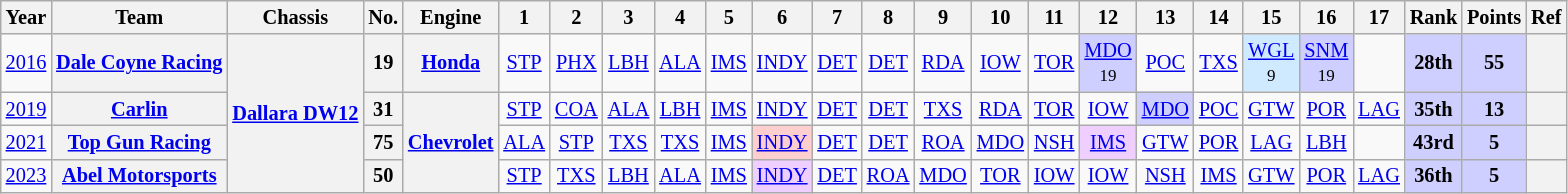<table class="wikitable" style="text-align:center; font-size:85%">
<tr>
<th>Year</th>
<th>Team</th>
<th>Chassis</th>
<th>No.</th>
<th>Engine</th>
<th>1</th>
<th>2</th>
<th>3</th>
<th>4</th>
<th>5</th>
<th>6</th>
<th>7</th>
<th>8</th>
<th>9</th>
<th>10</th>
<th>11</th>
<th>12</th>
<th>13</th>
<th>14</th>
<th>15</th>
<th>16</th>
<th>17</th>
<th>Rank</th>
<th>Points</th>
<th>Ref</th>
</tr>
<tr>
<td><a href='#'>2016</a></td>
<th nowrap><a href='#'>Dale Coyne Racing</a></th>
<th rowspan=4 nowrap><a href='#'>Dallara DW12</a></th>
<th>19</th>
<th><a href='#'>Honda</a></th>
<td><a href='#'>STP</a></td>
<td><a href='#'>PHX</a></td>
<td><a href='#'>LBH</a></td>
<td><a href='#'>ALA</a></td>
<td><a href='#'>IMS</a></td>
<td><a href='#'>INDY</a></td>
<td><a href='#'>DET</a></td>
<td><a href='#'>DET</a></td>
<td><a href='#'>RDA</a></td>
<td><a href='#'>IOW</a></td>
<td><a href='#'>TOR</a></td>
<td style="background:#CFCFFF;"><a href='#'>MDO</a><br><small>19</small></td>
<td><a href='#'>POC</a></td>
<td><a href='#'>TXS</a></td>
<td style="background:#CFEAFF;"><a href='#'>WGL</a><br><small>9</small></td>
<td style="background:#CFCFFF;"><a href='#'>SNM</a><br><small>19</small></td>
<td></td>
<th style="background:#CFCFFF;">28th</th>
<th style="background:#CFCFFF;">55</th>
<th></th>
</tr>
<tr>
<td><a href='#'>2019</a></td>
<th nowrap><a href='#'>Carlin</a></th>
<th>31</th>
<th rowspan=3><a href='#'>Chevrolet</a></th>
<td><a href='#'>STP</a></td>
<td><a href='#'>COA</a></td>
<td><a href='#'>ALA</a></td>
<td><a href='#'>LBH</a></td>
<td><a href='#'>IMS</a></td>
<td><a href='#'>INDY</a></td>
<td><a href='#'>DET</a></td>
<td><a href='#'>DET</a></td>
<td><a href='#'>TXS</a></td>
<td><a href='#'>RDA</a></td>
<td><a href='#'>TOR</a></td>
<td><a href='#'>IOW</a></td>
<td style="background:#CFCFFF;"><a href='#'>MDO</a><br></td>
<td><a href='#'>POC</a></td>
<td><a href='#'>GTW</a></td>
<td><a href='#'>POR</a></td>
<td><a href='#'>LAG</a></td>
<th style="background:#CFCFFF;">35th</th>
<th style="background:#CFCFFF;">13</th>
<th></th>
</tr>
<tr>
<td><a href='#'>2021</a></td>
<th nowrap><a href='#'>Top Gun Racing</a></th>
<th>75</th>
<td><a href='#'>ALA</a><br></td>
<td><a href='#'>STP</a><br></td>
<td><a href='#'>TXS</a><br></td>
<td><a href='#'>TXS</a><br></td>
<td><a href='#'>IMS</a><br></td>
<td style="background:#FFCFCF;"><a href='#'>INDY</a><br></td>
<td><a href='#'>DET</a><br></td>
<td><a href='#'>DET</a><br></td>
<td><a href='#'>ROA</a><br></td>
<td><a href='#'>MDO</a><br></td>
<td><a href='#'>NSH</a><br></td>
<td style="background:#EFCFFF;"><a href='#'>IMS</a><br></td>
<td><a href='#'>GTW</a><br></td>
<td><a href='#'>POR</a><br></td>
<td><a href='#'>LAG</a><br></td>
<td><a href='#'>LBH</a><br></td>
<td></td>
<th style="background:#CFCFFF;">43rd</th>
<th style="background:#CFCFFF;">5</th>
<th></th>
</tr>
<tr>
<td><a href='#'>2023</a></td>
<th nowrap><a href='#'>Abel Motorsports</a></th>
<th>50</th>
<td><a href='#'>STP</a></td>
<td><a href='#'>TXS</a></td>
<td><a href='#'>LBH</a></td>
<td><a href='#'>ALA</a></td>
<td><a href='#'>IMS</a></td>
<td style="background:#efcfff"><a href='#'>INDY</a><br></td>
<td><a href='#'>DET</a></td>
<td><a href='#'>ROA</a></td>
<td><a href='#'>MDO</a></td>
<td><a href='#'>TOR</a></td>
<td><a href='#'>IOW</a></td>
<td><a href='#'>IOW</a></td>
<td><a href='#'>NSH</a></td>
<td><a href='#'>IMS</a></td>
<td><a href='#'>GTW</a></td>
<td><a href='#'>POR</a></td>
<td><a href='#'>LAG</a></td>
<th style="background:#CFCFFF;">36th</th>
<th style="background:#CFCFFF;">5</th>
<th></th>
</tr>
</table>
